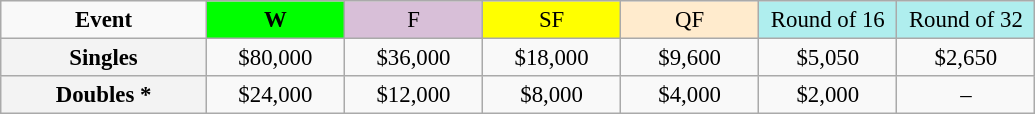<table class=wikitable style=font-size:95%;text-align:center>
<tr>
<td style="width:130px"><strong>Event</strong></td>
<td style="width:85px; background:lime"><strong>W</strong></td>
<td style="width:85px; background:thistle">F</td>
<td style="width:85px; background:#ffff00">SF</td>
<td style="width:85px; background:#ffebcd">QF</td>
<td style="width:85px; background:#afeeee">Round of 16</td>
<td style="width:85px; background:#afeeee">Round of 32</td>
</tr>
<tr>
<th style=background:#f3f3f3>Singles</th>
<td>$80,000</td>
<td>$36,000</td>
<td>$18,000</td>
<td>$9,600</td>
<td>$5,050</td>
<td>$2,650</td>
</tr>
<tr>
<th style=background:#f3f3f3>Doubles *</th>
<td>$24,000</td>
<td>$12,000</td>
<td>$8,000</td>
<td>$4,000</td>
<td>$2,000</td>
<td>–</td>
</tr>
</table>
